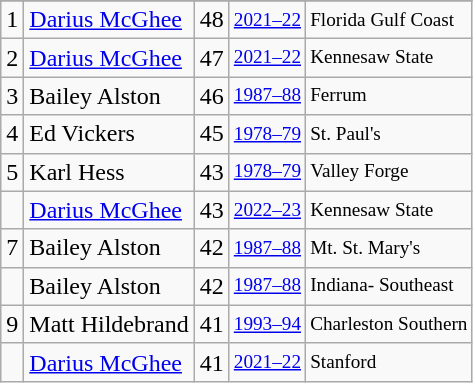<table class="wikitable">
<tr>
</tr>
<tr>
<td>1</td>
<td><a href='#'>Darius McGhee</a></td>
<td>48</td>
<td style="font-size:80%;"><a href='#'>2021–22</a></td>
<td style="font-size:80%;">Florida Gulf Coast</td>
</tr>
<tr>
<td>2</td>
<td><a href='#'>Darius McGhee</a></td>
<td>47</td>
<td style="font-size:80%;"><a href='#'>2021–22</a></td>
<td style="font-size:80%;">Kennesaw State</td>
</tr>
<tr>
<td>3</td>
<td>Bailey Alston</td>
<td>46</td>
<td style="font-size:80%;"><a href='#'>1987–88</a></td>
<td style="font-size:80%;">Ferrum</td>
</tr>
<tr>
<td>4</td>
<td>Ed Vickers</td>
<td>45</td>
<td style="font-size:80%;"><a href='#'>1978–79</a></td>
<td style="font-size:80%;">St. Paul's</td>
</tr>
<tr>
<td>5</td>
<td>Karl Hess</td>
<td>43</td>
<td style="font-size:80%;"><a href='#'>1978–79</a></td>
<td style="font-size:80%;">Valley Forge</td>
</tr>
<tr>
<td></td>
<td><a href='#'>Darius McGhee</a></td>
<td>43</td>
<td style="font-size:80%;"><a href='#'>2022–23</a></td>
<td style="font-size:80%;">Kennesaw State</td>
</tr>
<tr>
<td>7</td>
<td>Bailey Alston</td>
<td>42</td>
<td style="font-size:80%;"><a href='#'>1987–88</a></td>
<td style="font-size:80%;">Mt. St. Mary's</td>
</tr>
<tr>
<td></td>
<td>Bailey Alston</td>
<td>42</td>
<td style="font-size:80%;"><a href='#'>1987–88</a></td>
<td style="font-size:80%;">Indiana- Southeast</td>
</tr>
<tr>
<td>9</td>
<td>Matt Hildebrand</td>
<td>41</td>
<td style="font-size:80%;"><a href='#'>1993–94</a></td>
<td style="font-size:80%;">Charleston Southern</td>
</tr>
<tr>
<td></td>
<td><a href='#'>Darius McGhee</a></td>
<td>41</td>
<td style="font-size:80%;"><a href='#'>2021–22</a></td>
<td style="font-size:80%;">Stanford</td>
</tr>
</table>
